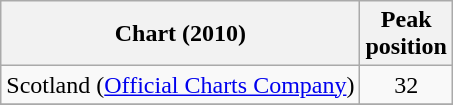<table class="wikitable sortable">
<tr>
<th>Chart (2010)</th>
<th>Peak<br>position</th>
</tr>
<tr>
<td>Scotland (<a href='#'>Official Charts Company</a>)</td>
<td align="center">32</td>
</tr>
<tr>
</tr>
</table>
